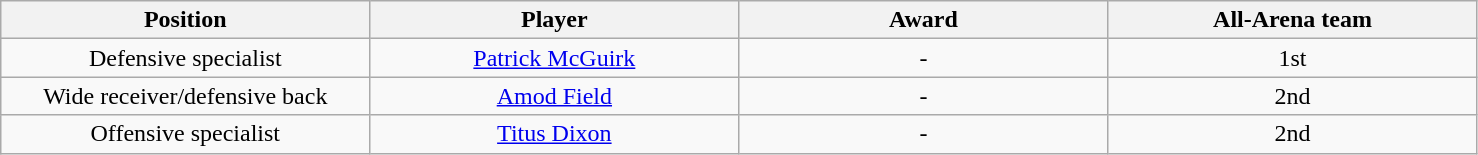<table class="wikitable sortable">
<tr>
<th bgcolor="#DDDDFF" width="20%">Position</th>
<th bgcolor="#DDDDFF" width="20%">Player</th>
<th bgcolor="#DDDDFF" width="20%">Award</th>
<th bgcolor="#DDDDFF" width="20%">All-Arena team</th>
</tr>
<tr align="center">
<td>Defensive specialist</td>
<td><a href='#'>Patrick McGuirk</a></td>
<td>-</td>
<td>1st</td>
</tr>
<tr align="center">
<td>Wide receiver/defensive back</td>
<td><a href='#'>Amod Field</a></td>
<td>-</td>
<td>2nd</td>
</tr>
<tr align="center">
<td>Offensive specialist</td>
<td><a href='#'>Titus Dixon</a></td>
<td>-</td>
<td>2nd</td>
</tr>
</table>
